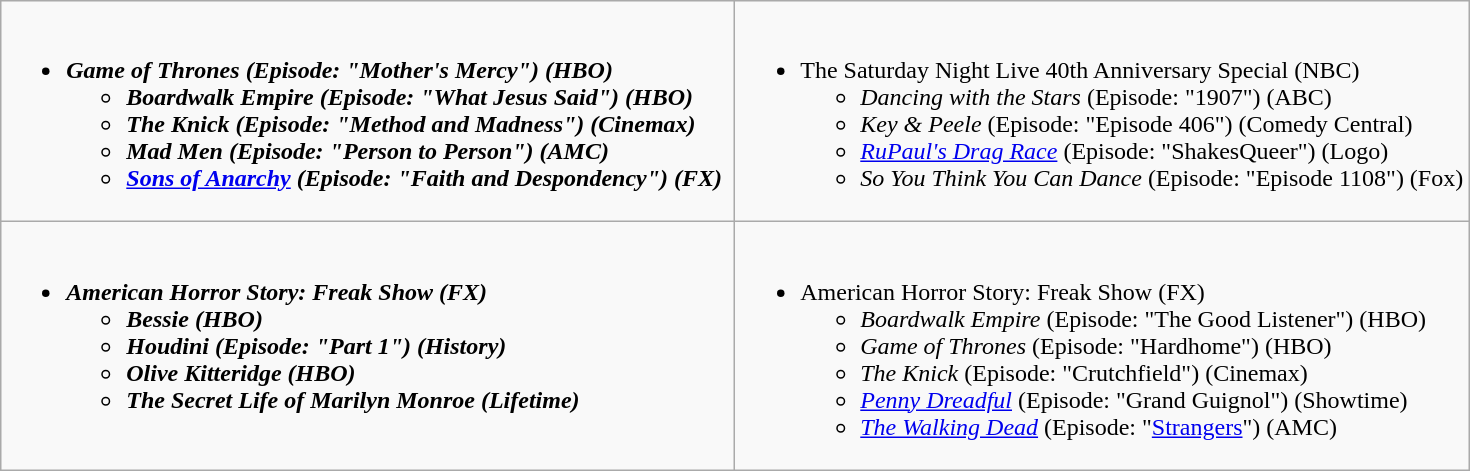<table class="wikitable">
<tr>
<td style="vertical-align:top;" width="50%"><br><ul><li><strong><em>Game of Thrones<em> (Episode: "Mother's Mercy") (HBO)<strong><ul><li></em>Boardwalk Empire<em> (Episode: "What Jesus Said") (HBO)</li><li></em>The Knick<em> (Episode: "Method and Madness") (Cinemax)</li><li></em>Mad Men<em> (Episode: "Person to Person") (AMC)</li><li></em><a href='#'>Sons of Anarchy</a><em> (Episode: "Faith and Despondency") (FX)</li></ul></li></ul></td>
<td style="vertical-align:top;" width="50%"><br><ul><li></em></strong>The Saturday Night Live 40th Anniversary Special</em> (NBC)</strong><ul><li><em>Dancing with the Stars</em> (Episode: "1907") (ABC)</li><li><em>Key & Peele</em> (Episode: "Episode 406") (Comedy Central)</li><li><em><a href='#'>RuPaul's Drag Race</a></em> (Episode: "ShakesQueer") (Logo)</li><li><em>So You Think You Can Dance</em> (Episode: "Episode 1108") (Fox)</li></ul></li></ul></td>
</tr>
<tr>
<td style="vertical-align:top;" width="50%"><br><ul><li><strong><em>American Horror Story: Freak Show<em> (FX)<strong><ul><li></em>Bessie<em> (HBO)</li><li></em>Houdini<em> (Episode: "Part 1") (History)</li><li></em>Olive Kitteridge<em> (HBO)</li><li></em>The Secret Life of Marilyn Monroe<em> (Lifetime)</li></ul></li></ul></td>
<td style="vertical-align:top;" width="50%"><br><ul><li></em></strong>American Horror Story: Freak Show</em> (FX)</strong><ul><li><em>Boardwalk Empire</em> (Episode: "The Good Listener") (HBO)</li><li><em>Game of Thrones</em> (Episode: "Hardhome") (HBO)</li><li><em>The Knick</em> (Episode: "Crutchfield") (Cinemax)</li><li><em><a href='#'>Penny Dreadful</a></em> (Episode: "Grand Guignol") (Showtime)</li><li><em><a href='#'>The Walking Dead</a></em> (Episode: "<a href='#'>Strangers</a>") (AMC)</li></ul></li></ul></td>
</tr>
</table>
